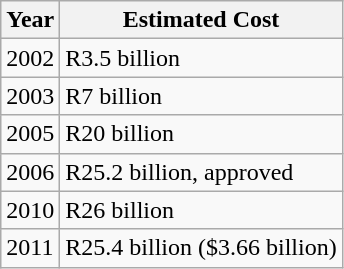<table class="wikitable">
<tr>
<th>Year</th>
<th>Estimated Cost</th>
</tr>
<tr>
<td>2002</td>
<td>R3.5 billion</td>
</tr>
<tr>
<td>2003</td>
<td>R7 billion</td>
</tr>
<tr>
<td>2005</td>
<td>R20 billion</td>
</tr>
<tr>
<td>2006</td>
<td>R25.2 billion, approved</td>
</tr>
<tr>
<td>2010</td>
<td>R26 billion</td>
</tr>
<tr>
<td>2011</td>
<td>R25.4 billion ($3.66 billion)</td>
</tr>
</table>
